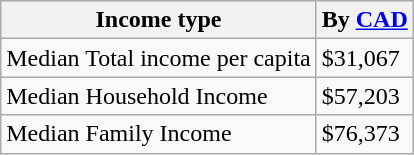<table class="wikitable">
<tr>
<th>Income type</th>
<th>By <a href='#'>CAD</a></th>
</tr>
<tr>
<td>Median Total income per capita</td>
<td>$31,067</td>
</tr>
<tr>
<td>Median Household Income</td>
<td>$57,203</td>
</tr>
<tr>
<td>Median Family Income</td>
<td>$76,373</td>
</tr>
</table>
